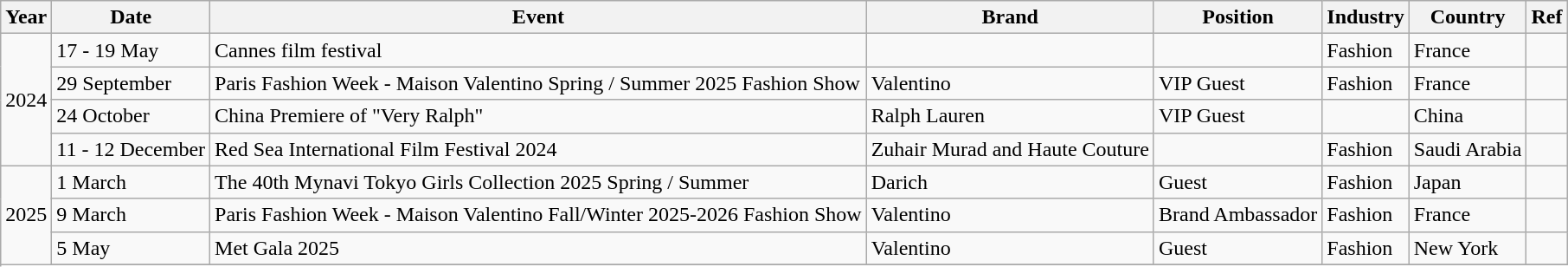<table class="wikitable sortable">
<tr>
<th scope="col">Year</th>
<th scope="col">Date</th>
<th scope="col">Event</th>
<th scope="col">Brand</th>
<th scope="col">Position</th>
<th scope="col">Industry</th>
<th scope="col">Country</th>
<th scope="col">Ref</th>
</tr>
<tr>
<td rowspan="4" style="text-align: center; ">2024</td>
<td>17 - 19 May</td>
<td>Cannes film festival</td>
<td></td>
<td></td>
<td>Fashion</td>
<td>France</td>
<td></td>
</tr>
<tr>
<td>29 September</td>
<td>Paris Fashion Week - Maison Valentino Spring / Summer 2025 Fashion Show</td>
<td>Valentino</td>
<td>VIP Guest</td>
<td>Fashion</td>
<td>France</td>
<td></td>
</tr>
<tr>
<td>24 October</td>
<td>China Premiere of "Very Ralph"</td>
<td>Ralph Lauren</td>
<td>VIP Guest</td>
<td></td>
<td>China</td>
<td></td>
</tr>
<tr>
<td>11 - 12 December</td>
<td>Red Sea International Film Festival 2024</td>
<td>Zuhair Murad and Haute Couture</td>
<td></td>
<td>Fashion</td>
<td>Saudi Arabia</td>
<td></td>
</tr>
<tr>
<td rowspan="10" style="text-align: center; ">2025</td>
<td>1 March</td>
<td>The 40th Mynavi Tokyo Girls Collection 2025 Spring / Summer</td>
<td>Darich</td>
<td>Guest</td>
<td>Fashion</td>
<td>Japan</td>
<td></td>
</tr>
<tr>
<td>9 March</td>
<td>Paris Fashion Week - Maison Valentino Fall/Winter 2025-2026 Fashion Show</td>
<td>Valentino</td>
<td>Brand Ambassador</td>
<td>Fashion</td>
<td>France</td>
<td></td>
</tr>
<tr>
<td>5 May</td>
<td>Met Gala 2025</td>
<td>Valentino</td>
<td>Guest</td>
<td>Fashion</td>
<td>New York</td>
<td></td>
</tr>
<tr>
</tr>
</table>
